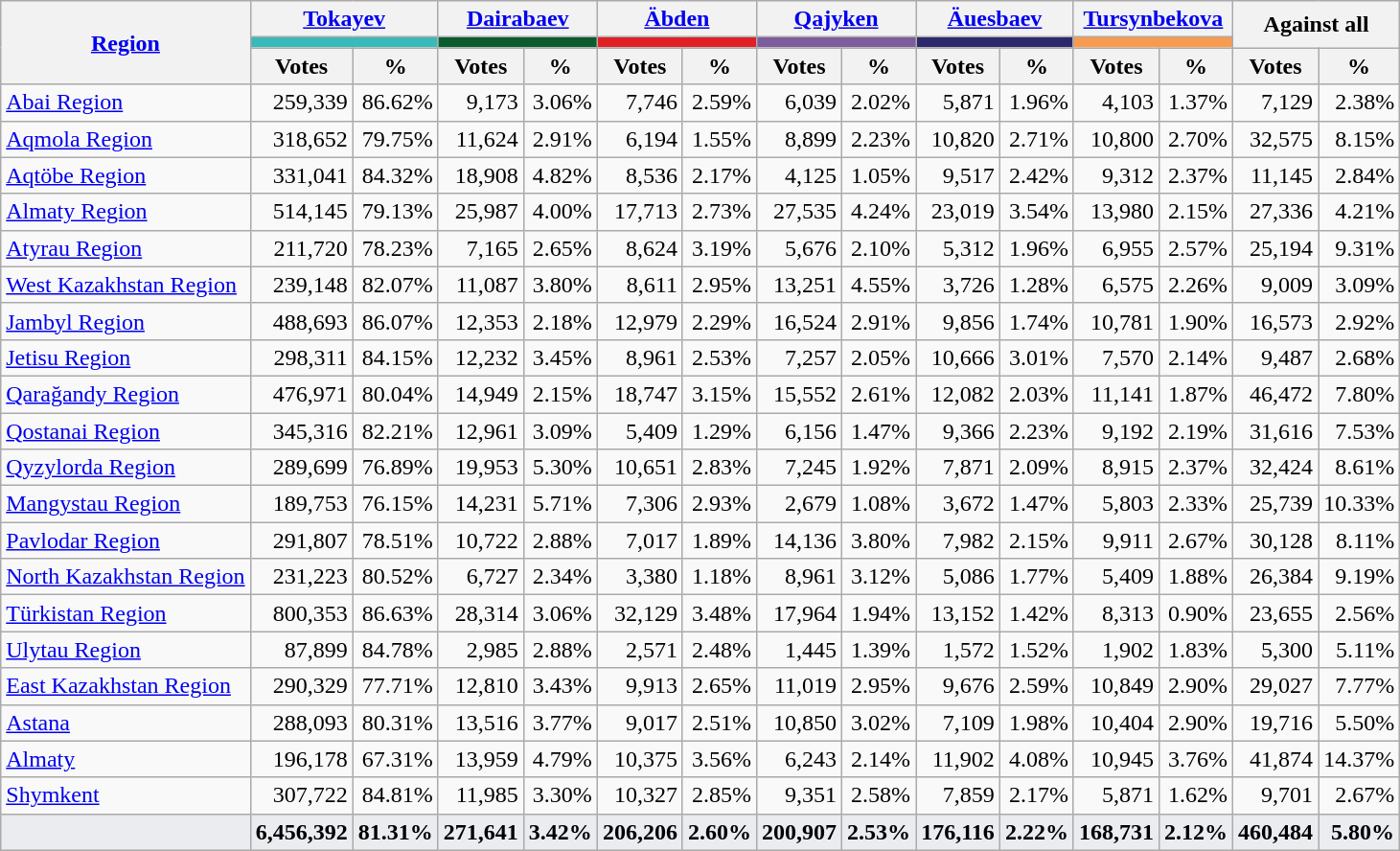<table class="wikitable sortable">
<tr>
<th rowspan="3"><a href='#'>Region</a></th>
<th colspan="2"><a href='#'>Tokayev</a></th>
<th colspan="2"><a href='#'>Dairabaev</a></th>
<th colspan="2"><a href='#'>Äbden</a></th>
<th colspan="2"><a href='#'>Qajyken</a></th>
<th colspan="2"><a href='#'>Äuesbaev</a></th>
<th colspan="2"><a href='#'>Tursynbekova</a></th>
<th colspan="2" rowspan="2">Against all</th>
</tr>
<tr>
<th colspan="2" style="background:#3AB9B9;"></th>
<th colspan="2" style="background:#0A5C2F;"></th>
<th colspan="2" style="background:#DF2127;"></th>
<th colspan="2" style="background:#7D5D9C;"></th>
<th colspan="2" style="background:#2B286C;"></th>
<th colspan="2" style="background:#F89B4F;"></th>
</tr>
<tr>
<th>Votes</th>
<th>%</th>
<th>Votes</th>
<th>%</th>
<th>Votes</th>
<th>%</th>
<th>Votes</th>
<th>%</th>
<th>Votes</th>
<th>%</th>
<th>Votes</th>
<th>%</th>
<th>Votes</th>
<th>%</th>
</tr>
<tr align="right">
<td align="left"><a href='#'>Abai Region</a></td>
<td>259,339</td>
<td>86.62%</td>
<td>9,173</td>
<td>3.06%</td>
<td>7,746</td>
<td>2.59%</td>
<td>6,039</td>
<td>2.02%</td>
<td>5,871</td>
<td>1.96%</td>
<td>4,103</td>
<td>1.37%</td>
<td>7,129</td>
<td>2.38%</td>
</tr>
<tr align="right">
<td align="left"><a href='#'>Aqmola Region</a></td>
<td>318,652</td>
<td>79.75%</td>
<td>11,624</td>
<td>2.91%</td>
<td>6,194</td>
<td>1.55%</td>
<td>8,899</td>
<td>2.23%</td>
<td>10,820</td>
<td>2.71%</td>
<td>10,800</td>
<td>2.70%</td>
<td>32,575</td>
<td>8.15%</td>
</tr>
<tr align="right">
<td align="left"><a href='#'>Aqtöbe Region</a></td>
<td>331,041</td>
<td>84.32%</td>
<td>18,908</td>
<td>4.82%</td>
<td>8,536</td>
<td>2.17%</td>
<td>4,125</td>
<td>1.05%</td>
<td>9,517</td>
<td>2.42%</td>
<td>9,312</td>
<td>2.37%</td>
<td>11,145</td>
<td>2.84%</td>
</tr>
<tr align="right">
<td align="left"><a href='#'>Almaty Region</a></td>
<td>514,145</td>
<td>79.13%</td>
<td>25,987</td>
<td>4.00%</td>
<td>17,713</td>
<td>2.73%</td>
<td>27,535</td>
<td>4.24%</td>
<td>23,019</td>
<td>3.54%</td>
<td>13,980</td>
<td>2.15%</td>
<td>27,336</td>
<td>4.21%</td>
</tr>
<tr align="right">
<td align="left"><a href='#'>Atyrau Region</a></td>
<td>211,720</td>
<td>78.23%</td>
<td>7,165</td>
<td>2.65%</td>
<td>8,624</td>
<td>3.19%</td>
<td>5,676</td>
<td>2.10%</td>
<td>5,312</td>
<td>1.96%</td>
<td>6,955</td>
<td>2.57%</td>
<td>25,194</td>
<td>9.31%</td>
</tr>
<tr align="right">
<td align="left"><a href='#'>West Kazakhstan Region</a></td>
<td>239,148</td>
<td>82.07%</td>
<td>11,087</td>
<td>3.80%</td>
<td>8,611</td>
<td>2.95%</td>
<td>13,251</td>
<td>4.55%</td>
<td>3,726</td>
<td>1.28%</td>
<td>6,575</td>
<td>2.26%</td>
<td>9,009</td>
<td>3.09%</td>
</tr>
<tr align="right">
<td align="left"><a href='#'>Jambyl Region</a></td>
<td>488,693</td>
<td>86.07%</td>
<td>12,353</td>
<td>2.18%</td>
<td>12,979</td>
<td>2.29%</td>
<td>16,524</td>
<td>2.91%</td>
<td>9,856</td>
<td>1.74%</td>
<td>10,781</td>
<td>1.90%</td>
<td>16,573</td>
<td>2.92%</td>
</tr>
<tr align="right">
<td align="left"><a href='#'>Jetisu Region</a></td>
<td>298,311</td>
<td>84.15%</td>
<td>12,232</td>
<td>3.45%</td>
<td>8,961</td>
<td>2.53%</td>
<td>7,257</td>
<td>2.05%</td>
<td>10,666</td>
<td>3.01%</td>
<td>7,570</td>
<td>2.14%</td>
<td>9,487</td>
<td>2.68%</td>
</tr>
<tr align="right">
<td align="left"><a href='#'>Qarağandy Region</a></td>
<td>476,971</td>
<td>80.04%</td>
<td>14,949</td>
<td>2.15%</td>
<td>18,747</td>
<td>3.15%</td>
<td>15,552</td>
<td>2.61%</td>
<td>12,082</td>
<td>2.03%</td>
<td>11,141</td>
<td>1.87%</td>
<td>46,472</td>
<td>7.80%</td>
</tr>
<tr align="right">
<td align="left"><a href='#'>Qostanai Region</a></td>
<td>345,316</td>
<td>82.21%</td>
<td>12,961</td>
<td>3.09%</td>
<td>5,409</td>
<td>1.29%</td>
<td>6,156</td>
<td>1.47%</td>
<td>9,366</td>
<td>2.23%</td>
<td>9,192</td>
<td>2.19%</td>
<td>31,616</td>
<td>7.53%</td>
</tr>
<tr align="right">
<td align="left"><a href='#'>Qyzylorda Region</a></td>
<td>289,699</td>
<td>76.89%</td>
<td>19,953</td>
<td>5.30%</td>
<td>10,651</td>
<td>2.83%</td>
<td>7,245</td>
<td>1.92%</td>
<td>7,871</td>
<td>2.09%</td>
<td>8,915</td>
<td>2.37%</td>
<td>32,424</td>
<td>8.61%</td>
</tr>
<tr align="right">
<td align="left"><a href='#'>Mangystau Region</a></td>
<td>189,753</td>
<td>76.15%</td>
<td>14,231</td>
<td>5.71%</td>
<td>7,306</td>
<td>2.93%</td>
<td>2,679</td>
<td>1.08%</td>
<td>3,672</td>
<td>1.47%</td>
<td>5,803</td>
<td>2.33%</td>
<td>25,739</td>
<td>10.33%</td>
</tr>
<tr align="right">
<td align="left"><a href='#'>Pavlodar Region</a></td>
<td>291,807</td>
<td>78.51%</td>
<td>10,722</td>
<td>2.88%</td>
<td>7,017</td>
<td>1.89%</td>
<td>14,136</td>
<td>3.80%</td>
<td>7,982</td>
<td>2.15%</td>
<td>9,911</td>
<td>2.67%</td>
<td>30,128</td>
<td>8.11%</td>
</tr>
<tr align="right">
<td align="left"><a href='#'>North Kazakhstan Region</a></td>
<td>231,223</td>
<td>80.52%</td>
<td>6,727</td>
<td>2.34%</td>
<td>3,380</td>
<td>1.18%</td>
<td>8,961</td>
<td>3.12%</td>
<td>5,086</td>
<td>1.77%</td>
<td>5,409</td>
<td>1.88%</td>
<td>26,384</td>
<td>9.19%</td>
</tr>
<tr align="right">
<td align="left"><a href='#'>Türkistan Region</a></td>
<td>800,353</td>
<td>86.63%</td>
<td>28,314</td>
<td>3.06%</td>
<td>32,129</td>
<td>3.48%</td>
<td>17,964</td>
<td>1.94%</td>
<td>13,152</td>
<td>1.42%</td>
<td>8,313</td>
<td>0.90%</td>
<td>23,655</td>
<td>2.56%</td>
</tr>
<tr align="right">
<td align="left"><a href='#'>Ulytau Region</a></td>
<td>87,899</td>
<td>84.78%</td>
<td>2,985</td>
<td>2.88%</td>
<td>2,571</td>
<td>2.48%</td>
<td>1,445</td>
<td>1.39%</td>
<td>1,572</td>
<td>1.52%</td>
<td>1,902</td>
<td>1.83%</td>
<td>5,300</td>
<td>5.11%</td>
</tr>
<tr align="right">
<td align="left"><a href='#'>East Kazakhstan Region</a></td>
<td>290,329</td>
<td>77.71%</td>
<td>12,810</td>
<td>3.43%</td>
<td>9,913</td>
<td>2.65%</td>
<td>11,019</td>
<td>2.95%</td>
<td>9,676</td>
<td>2.59%</td>
<td>10,849</td>
<td>2.90%</td>
<td>29,027</td>
<td>7.77%</td>
</tr>
<tr align="right">
<td align="left"><a href='#'>Astana</a></td>
<td>288,093</td>
<td>80.31%</td>
<td>13,516</td>
<td>3.77%</td>
<td>9,017</td>
<td>2.51%</td>
<td>10,850</td>
<td>3.02%</td>
<td>7,109</td>
<td>1.98%</td>
<td>10,404</td>
<td>2.90%</td>
<td>19,716</td>
<td>5.50%</td>
</tr>
<tr align="right">
<td align="left"><a href='#'>Almaty</a></td>
<td>196,178</td>
<td>67.31%</td>
<td>13,959</td>
<td>4.79%</td>
<td>10,375</td>
<td>3.56%</td>
<td>6,243</td>
<td>2.14%</td>
<td>11,902</td>
<td>4.08%</td>
<td>10,945</td>
<td>3.76%</td>
<td>41,874</td>
<td>14.37%</td>
</tr>
<tr align="right">
<td align="left"><a href='#'>Shymkent</a></td>
<td>307,722</td>
<td>84.81%</td>
<td>11,985</td>
<td>3.30%</td>
<td>10,327</td>
<td>2.85%</td>
<td>9,351</td>
<td>2.58%</td>
<td>7,859</td>
<td>2.17%</td>
<td>5,871</td>
<td>1.62%</td>
<td>9,701</td>
<td>2.67%</td>
</tr>
<tr align="right" bgcolor="#EBECF0" class="sortbottom">
<td align="left" bgcolor="#EBECF0"><strong></strong></td>
<td><strong>6,456,392</strong></td>
<td><strong>81.31%</strong></td>
<td><strong>271,641</strong></td>
<td><strong>3.42%</strong></td>
<td><strong>206,206</strong></td>
<td><strong>2.60%</strong></td>
<td><strong>200,907</strong></td>
<td><strong>2.53%</strong></td>
<td><strong>176,116</strong></td>
<td><strong>2.22%</strong></td>
<td><strong>168,731</strong></td>
<td><strong>2.12%</strong></td>
<td><strong>460,484</strong></td>
<td><strong>5.80%</strong></td>
</tr>
</table>
